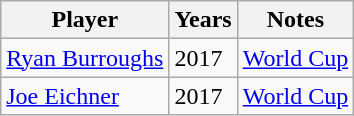<table class="wikitable sortable">
<tr>
<th>Player</th>
<th>Years</th>
<th>Notes</th>
</tr>
<tr>
<td><a href='#'>Ryan Burroughs</a></td>
<td>2017</td>
<td><a href='#'>World Cup</a></td>
</tr>
<tr>
<td><a href='#'>Joe Eichner</a></td>
<td>2017</td>
<td><a href='#'>World Cup</a></td>
</tr>
</table>
